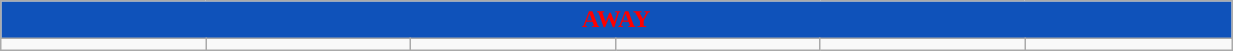<table class="wikitable collapsible collapsed" style="width:65%">
<tr>
<th colspan=6 ! style="color:red; background:#0F52BA">AWAY</th>
</tr>
<tr>
<td></td>
<td></td>
<td></td>
<td></td>
<td></td>
<td></td>
</tr>
</table>
